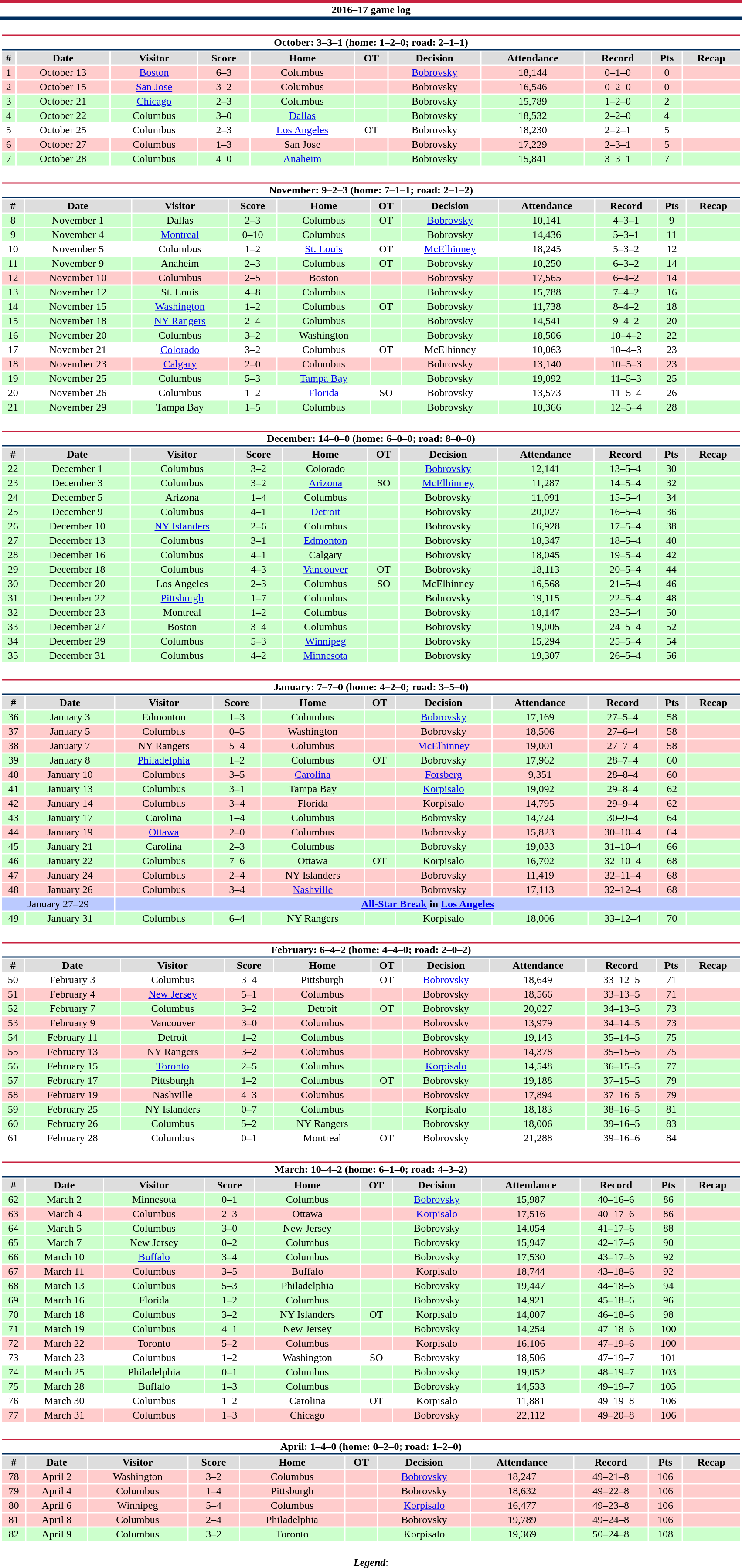<table class="toccolours" style="width:90%; clear:both; margin:1.5em auto; text-align:center;">
<tr>
<th colspan="12" style="background:#fff; border-top:#C8213F 5px solid; border-bottom:#002E5F 5px solid;">2016–17 game log</th>
</tr>
<tr>
<td colspan=12><br><table class="toccolours collapsible collapsed" style="width:100%;">
<tr>
<th colspan="12" style="background:#fff; border-top:#C8213F 2px solid; border-bottom:#002E5F 2px solid;">October: 3–3–1 (home: 1–2–0; road: 2–1–1)</th>
</tr>
<tr style="background:#ddd;">
<th>#</th>
<th>Date</th>
<th>Visitor</th>
<th>Score</th>
<th>Home</th>
<th>OT</th>
<th>Decision</th>
<th>Attendance</th>
<th>Record</th>
<th>Pts</th>
<th>Recap</th>
</tr>
<tr style="background:#fcc;">
<td>1</td>
<td>October 13</td>
<td><a href='#'>Boston</a></td>
<td>6–3</td>
<td>Columbus</td>
<td></td>
<td><a href='#'>Bobrovsky</a></td>
<td>18,144</td>
<td>0–1–0</td>
<td>0</td>
<td></td>
</tr>
<tr style="background:#fcc;">
<td>2</td>
<td>October 15</td>
<td><a href='#'>San Jose</a></td>
<td>3–2</td>
<td>Columbus</td>
<td></td>
<td>Bobrovsky</td>
<td>16,546</td>
<td>0–2–0</td>
<td>0</td>
<td></td>
</tr>
<tr style="background:#cfc;">
<td>3</td>
<td>October 21</td>
<td><a href='#'>Chicago</a></td>
<td>2–3</td>
<td>Columbus</td>
<td></td>
<td>Bobrovsky</td>
<td>15,789</td>
<td>1–2–0</td>
<td>2</td>
<td></td>
</tr>
<tr style="background:#cfc;">
<td>4</td>
<td>October 22</td>
<td>Columbus</td>
<td>3–0</td>
<td><a href='#'>Dallas</a></td>
<td></td>
<td>Bobrovsky</td>
<td>18,532</td>
<td>2–2–0</td>
<td>4</td>
<td></td>
</tr>
<tr style="background:#fff;">
<td>5</td>
<td>October 25</td>
<td>Columbus</td>
<td>2–3</td>
<td><a href='#'>Los Angeles</a></td>
<td>OT</td>
<td>Bobrovsky</td>
<td>18,230</td>
<td>2–2–1</td>
<td>5</td>
<td></td>
</tr>
<tr style="background:#fcc;">
<td>6</td>
<td>October 27</td>
<td>Columbus</td>
<td>1–3</td>
<td>San Jose</td>
<td></td>
<td>Bobrovsky</td>
<td>17,229</td>
<td>2–3–1</td>
<td>5</td>
<td></td>
</tr>
<tr style="background:#cfc;">
<td>7</td>
<td>October 28</td>
<td>Columbus</td>
<td>4–0</td>
<td><a href='#'>Anaheim</a></td>
<td></td>
<td>Bobrovsky</td>
<td>15,841</td>
<td>3–3–1</td>
<td>7</td>
<td></td>
</tr>
</table>
</td>
</tr>
<tr>
<td colspan=12><br><table class="toccolours collapsible collapsed" style="width:100%;">
<tr>
<th colspan="12" style="background:#fff; border-top:#C8213F 2px solid; border-bottom:#002E5F 2px solid;">November: 9–2–3 (home: 7–1–1; road: 2–1–2)</th>
</tr>
<tr style="background:#ddd;">
<th>#</th>
<th>Date</th>
<th>Visitor</th>
<th>Score</th>
<th>Home</th>
<th>OT</th>
<th>Decision</th>
<th>Attendance</th>
<th>Record</th>
<th>Pts</th>
<th>Recap</th>
</tr>
<tr style="background:#cfc;">
<td>8</td>
<td>November 1</td>
<td>Dallas</td>
<td>2–3</td>
<td>Columbus</td>
<td>OT</td>
<td><a href='#'>Bobrovsky</a></td>
<td>10,141</td>
<td>4–3–1</td>
<td>9</td>
<td></td>
</tr>
<tr style="background:#cfc;">
<td>9</td>
<td>November 4</td>
<td><a href='#'>Montreal</a></td>
<td>0–10</td>
<td>Columbus</td>
<td></td>
<td>Bobrovsky</td>
<td>14,436</td>
<td>5–3–1</td>
<td>11</td>
<td></td>
</tr>
<tr style="background:#fff;">
<td>10</td>
<td>November 5</td>
<td>Columbus</td>
<td>1–2</td>
<td><a href='#'>St. Louis</a></td>
<td>OT</td>
<td><a href='#'>McElhinney</a></td>
<td>18,245</td>
<td>5–3–2</td>
<td>12</td>
<td></td>
</tr>
<tr style="background:#cfc;">
<td>11</td>
<td>November 9</td>
<td>Anaheim</td>
<td>2–3</td>
<td>Columbus</td>
<td>OT</td>
<td>Bobrovsky</td>
<td>10,250</td>
<td>6–3–2</td>
<td>14</td>
<td></td>
</tr>
<tr style="background:#fcc;">
<td>12</td>
<td>November 10</td>
<td>Columbus</td>
<td>2–5</td>
<td>Boston</td>
<td></td>
<td>Bobrovsky</td>
<td>17,565</td>
<td>6–4–2</td>
<td>14</td>
<td></td>
</tr>
<tr style="background:#cfc;">
<td>13</td>
<td>November 12</td>
<td>St. Louis</td>
<td>4–8</td>
<td>Columbus</td>
<td></td>
<td>Bobrovsky</td>
<td>15,788</td>
<td>7–4–2</td>
<td>16</td>
<td></td>
</tr>
<tr style="background:#cfc;">
<td>14</td>
<td>November 15</td>
<td><a href='#'>Washington</a></td>
<td>1–2</td>
<td>Columbus</td>
<td>OT</td>
<td>Bobrovsky</td>
<td>11,738</td>
<td>8–4–2</td>
<td>18</td>
<td></td>
</tr>
<tr style="background:#cfc;">
<td>15</td>
<td>November 18</td>
<td><a href='#'>NY Rangers</a></td>
<td>2–4</td>
<td>Columbus</td>
<td></td>
<td>Bobrovsky</td>
<td>14,541</td>
<td>9–4–2</td>
<td>20</td>
<td></td>
</tr>
<tr style="background:#cfc;">
<td>16</td>
<td>November 20</td>
<td>Columbus</td>
<td>3–2</td>
<td>Washington</td>
<td></td>
<td>Bobrovsky</td>
<td>18,506</td>
<td>10–4–2</td>
<td>22</td>
<td></td>
</tr>
<tr style="background:#fff;">
<td>17</td>
<td>November 21</td>
<td><a href='#'>Colorado</a></td>
<td>3–2</td>
<td>Columbus</td>
<td>OT</td>
<td>McElhinney</td>
<td>10,063</td>
<td>10–4–3</td>
<td>23</td>
<td></td>
</tr>
<tr style="background:#fcc;">
<td>18</td>
<td>November 23</td>
<td><a href='#'>Calgary</a></td>
<td>2–0</td>
<td>Columbus</td>
<td></td>
<td>Bobrovsky</td>
<td>13,140</td>
<td>10–5–3</td>
<td>23</td>
<td></td>
</tr>
<tr style="background:#cfc;">
<td>19</td>
<td>November 25</td>
<td>Columbus</td>
<td>5–3</td>
<td><a href='#'>Tampa Bay</a></td>
<td></td>
<td>Bobrovsky</td>
<td>19,092</td>
<td>11–5–3</td>
<td>25</td>
<td></td>
</tr>
<tr style="background:#fff;">
<td>20</td>
<td>November 26</td>
<td>Columbus</td>
<td>1–2</td>
<td><a href='#'>Florida</a></td>
<td>SO</td>
<td>Bobrovsky</td>
<td>13,573</td>
<td>11–5–4</td>
<td>26</td>
<td></td>
</tr>
<tr style="background:#cfc;">
<td>21</td>
<td>November 29</td>
<td>Tampa Bay</td>
<td>1–5</td>
<td>Columbus</td>
<td></td>
<td>Bobrovsky</td>
<td>10,366</td>
<td>12–5–4</td>
<td>28</td>
<td></td>
</tr>
</table>
</td>
</tr>
<tr>
<td colspan=12><br><table class="toccolours collapsible collapsed" style="width:100%;">
<tr>
<th colspan="12" style="background:#fff; border-top:#C8213F 2px solid; border-bottom:#002E5F 2px solid;">December: 14–0–0 (home: 6–0–0; road: 8–0–0)</th>
</tr>
<tr style="background:#ddd;">
<th>#</th>
<th>Date</th>
<th>Visitor</th>
<th>Score</th>
<th>Home</th>
<th>OT</th>
<th>Decision</th>
<th>Attendance</th>
<th>Record</th>
<th>Pts</th>
<th>Recap</th>
</tr>
<tr style="background:#cfc;">
<td>22</td>
<td>December 1</td>
<td>Columbus</td>
<td>3–2</td>
<td>Colorado</td>
<td></td>
<td><a href='#'>Bobrovsky</a></td>
<td>12,141</td>
<td>13–5–4</td>
<td>30</td>
<td></td>
</tr>
<tr style="background:#cfc;">
<td>23</td>
<td>December 3</td>
<td>Columbus</td>
<td>3–2</td>
<td><a href='#'>Arizona</a></td>
<td>SO</td>
<td><a href='#'>McElhinney</a></td>
<td>11,287</td>
<td>14–5–4</td>
<td>32</td>
<td></td>
</tr>
<tr style="background:#cfc;">
<td>24</td>
<td>December 5</td>
<td>Arizona</td>
<td>1–4</td>
<td>Columbus</td>
<td></td>
<td>Bobrovsky</td>
<td>11,091</td>
<td>15–5–4</td>
<td>34</td>
<td></td>
</tr>
<tr style="background:#cfc;">
<td>25</td>
<td>December 9</td>
<td>Columbus</td>
<td>4–1</td>
<td><a href='#'>Detroit</a></td>
<td></td>
<td>Bobrovsky</td>
<td>20,027</td>
<td>16–5–4</td>
<td>36</td>
<td></td>
</tr>
<tr style="background:#cfc;">
<td>26</td>
<td>December 10</td>
<td><a href='#'>NY Islanders</a></td>
<td>2–6</td>
<td>Columbus</td>
<td></td>
<td>Bobrovsky</td>
<td>16,928</td>
<td>17–5–4</td>
<td>38</td>
<td></td>
</tr>
<tr style="background:#cfc;">
<td>27</td>
<td>December 13</td>
<td>Columbus</td>
<td>3–1</td>
<td><a href='#'>Edmonton</a></td>
<td></td>
<td>Bobrovsky</td>
<td>18,347</td>
<td>18–5–4</td>
<td>40</td>
<td></td>
</tr>
<tr style="background:#cfc;">
<td>28</td>
<td>December 16</td>
<td>Columbus</td>
<td>4–1</td>
<td>Calgary</td>
<td></td>
<td>Bobrovsky</td>
<td>18,045</td>
<td>19–5–4</td>
<td>42</td>
<td></td>
</tr>
<tr style="background:#cfc;">
<td>29</td>
<td>December 18</td>
<td>Columbus</td>
<td>4–3</td>
<td><a href='#'>Vancouver</a></td>
<td>OT</td>
<td>Bobrovsky</td>
<td>18,113</td>
<td>20–5–4</td>
<td>44</td>
<td></td>
</tr>
<tr style="background:#cfc;">
<td>30</td>
<td>December 20</td>
<td>Los Angeles</td>
<td>2–3</td>
<td>Columbus</td>
<td>SO</td>
<td>McElhinney</td>
<td>16,568</td>
<td>21–5–4</td>
<td>46</td>
<td></td>
</tr>
<tr style="background:#cfc;">
<td>31</td>
<td>December 22</td>
<td><a href='#'>Pittsburgh</a></td>
<td>1–7</td>
<td>Columbus</td>
<td></td>
<td>Bobrovsky</td>
<td>19,115</td>
<td>22–5–4</td>
<td>48</td>
<td></td>
</tr>
<tr style="background:#cfc;">
<td>32</td>
<td>December 23</td>
<td>Montreal</td>
<td>1–2</td>
<td>Columbus</td>
<td></td>
<td>Bobrovsky</td>
<td>18,147</td>
<td>23–5–4</td>
<td>50</td>
<td></td>
</tr>
<tr style="background:#cfc;">
<td>33</td>
<td>December 27</td>
<td>Boston</td>
<td>3–4</td>
<td>Columbus</td>
<td></td>
<td>Bobrovsky</td>
<td>19,005</td>
<td>24–5–4</td>
<td>52</td>
<td></td>
</tr>
<tr style="background:#cfc;">
<td>34</td>
<td>December 29</td>
<td>Columbus</td>
<td>5–3</td>
<td><a href='#'>Winnipeg</a></td>
<td></td>
<td>Bobrovsky</td>
<td>15,294</td>
<td>25–5–4</td>
<td>54</td>
<td></td>
</tr>
<tr style="background:#cfc;">
<td>35</td>
<td>December 31</td>
<td>Columbus</td>
<td>4–2</td>
<td><a href='#'>Minnesota</a></td>
<td></td>
<td>Bobrovsky</td>
<td>19,307</td>
<td>26–5–4</td>
<td>56</td>
<td></td>
</tr>
</table>
</td>
</tr>
<tr>
<td colspan=12><br><table class="toccolours collapsible collapsed" style="width:100%;">
<tr>
<th colspan="12" style="background:#fff; border-top:#C8213F 2px solid; border-bottom:#002E5F 2px solid;">January: 7–7–0 (home: 4–2–0; road: 3–5–0)</th>
</tr>
<tr style="background:#ddd;">
<th>#</th>
<th>Date</th>
<th>Visitor</th>
<th>Score</th>
<th>Home</th>
<th>OT</th>
<th>Decision</th>
<th>Attendance</th>
<th>Record</th>
<th>Pts</th>
<th>Recap</th>
</tr>
<tr style="background:#cfc;">
<td>36</td>
<td>January 3</td>
<td>Edmonton</td>
<td>1–3</td>
<td>Columbus</td>
<td></td>
<td><a href='#'>Bobrovsky</a></td>
<td>17,169</td>
<td>27–5–4</td>
<td>58</td>
<td></td>
</tr>
<tr style="background:#fcc;">
<td>37</td>
<td>January 5</td>
<td>Columbus</td>
<td>0–5</td>
<td>Washington</td>
<td></td>
<td>Bobrovsky</td>
<td>18,506</td>
<td>27–6–4</td>
<td>58</td>
<td></td>
</tr>
<tr style="background:#fcc;">
<td>38</td>
<td>January 7</td>
<td>NY Rangers</td>
<td>5–4</td>
<td>Columbus</td>
<td></td>
<td><a href='#'>McElhinney</a></td>
<td>19,001</td>
<td>27–7–4</td>
<td>58</td>
<td></td>
</tr>
<tr style="background:#cfc;">
<td>39</td>
<td>January 8</td>
<td><a href='#'>Philadelphia</a></td>
<td>1–2</td>
<td>Columbus</td>
<td>OT</td>
<td>Bobrovsky</td>
<td>17,962</td>
<td>28–7–4</td>
<td>60</td>
<td></td>
</tr>
<tr style="background:#fcc;">
<td>40</td>
<td>January 10</td>
<td>Columbus</td>
<td>3–5</td>
<td><a href='#'>Carolina</a></td>
<td></td>
<td><a href='#'>Forsberg</a></td>
<td>9,351</td>
<td>28–8–4</td>
<td>60</td>
<td></td>
</tr>
<tr style="background:#cfc;">
<td>41</td>
<td>January 13</td>
<td>Columbus</td>
<td>3–1</td>
<td>Tampa Bay</td>
<td></td>
<td><a href='#'>Korpisalo</a></td>
<td>19,092</td>
<td>29–8–4</td>
<td>62</td>
<td></td>
</tr>
<tr style="background:#fcc;">
<td>42</td>
<td>January 14</td>
<td>Columbus</td>
<td>3–4</td>
<td>Florida</td>
<td></td>
<td>Korpisalo</td>
<td>14,795</td>
<td>29–9–4</td>
<td>62</td>
<td></td>
</tr>
<tr style="background:#cfc;">
<td>43</td>
<td>January 17</td>
<td>Carolina</td>
<td>1–4</td>
<td>Columbus</td>
<td></td>
<td>Bobrovsky</td>
<td>14,724</td>
<td>30–9–4</td>
<td>64</td>
<td></td>
</tr>
<tr style="background:#fcc;">
<td>44</td>
<td>January 19</td>
<td><a href='#'>Ottawa</a></td>
<td>2–0</td>
<td>Columbus</td>
<td></td>
<td>Bobrovsky</td>
<td>15,823</td>
<td>30–10–4</td>
<td>64</td>
<td></td>
</tr>
<tr style="background:#cfc;">
<td>45</td>
<td>January 21</td>
<td>Carolina</td>
<td>2–3</td>
<td>Columbus</td>
<td></td>
<td>Bobrovsky</td>
<td>19,033</td>
<td>31–10–4</td>
<td>66</td>
<td></td>
</tr>
<tr style="background:#cfc;">
<td>46</td>
<td>January 22</td>
<td>Columbus</td>
<td>7–6</td>
<td>Ottawa</td>
<td>OT</td>
<td>Korpisalo</td>
<td>16,702</td>
<td>32–10–4</td>
<td>68</td>
<td></td>
</tr>
<tr style="background:#fcc;">
<td>47</td>
<td>January 24</td>
<td>Columbus</td>
<td>2–4</td>
<td>NY Islanders</td>
<td></td>
<td>Bobrovsky</td>
<td>11,419</td>
<td>32–11–4</td>
<td>68</td>
<td></td>
</tr>
<tr style="background:#fcc;">
<td>48</td>
<td>January 26</td>
<td>Columbus</td>
<td>3–4</td>
<td><a href='#'>Nashville</a></td>
<td></td>
<td>Bobrovsky</td>
<td>17,113</td>
<td>32–12–4</td>
<td>68</td>
<td></td>
</tr>
<tr style="background:#bbcaff;">
<td colspan="2">January 27–29</td>
<td colspan="10"><strong><a href='#'>All-Star Break</a> in <a href='#'>Los Angeles</a></strong></td>
</tr>
<tr style="background:#cfc;">
<td>49</td>
<td>January 31</td>
<td>Columbus</td>
<td>6–4</td>
<td>NY Rangers</td>
<td></td>
<td>Korpisalo</td>
<td>18,006</td>
<td>33–12–4</td>
<td>70</td>
<td></td>
</tr>
</table>
</td>
</tr>
<tr>
<td colspan=12><br><table class="toccolours collapsible collapsed" style="width:100%;">
<tr>
<th colspan="12" style="background:#fff; border-top:#C8213F 2px solid; border-bottom:#002E5F 2px solid;">February: 6–4–2 (home: 4–4–0; road: 2–0–2)</th>
</tr>
<tr style="background:#ddd;">
<th>#</th>
<th>Date</th>
<th>Visitor</th>
<th>Score</th>
<th>Home</th>
<th>OT</th>
<th>Decision</th>
<th>Attendance</th>
<th>Record</th>
<th>Pts</th>
<th>Recap</th>
</tr>
<tr style="background:#fff;">
<td>50</td>
<td>February 3</td>
<td>Columbus</td>
<td>3–4</td>
<td>Pittsburgh</td>
<td>OT</td>
<td><a href='#'>Bobrovsky</a></td>
<td>18,649</td>
<td>33–12–5</td>
<td>71</td>
<td></td>
</tr>
<tr style="background:#fcc;">
<td>51</td>
<td>February 4</td>
<td><a href='#'>New Jersey</a></td>
<td>5–1</td>
<td>Columbus</td>
<td></td>
<td>Bobrovsky</td>
<td>18,566</td>
<td>33–13–5</td>
<td>71</td>
<td></td>
</tr>
<tr style="background:#cfc;">
<td>52</td>
<td>February 7</td>
<td>Columbus</td>
<td>3–2</td>
<td>Detroit</td>
<td>OT</td>
<td>Bobrovsky</td>
<td>20,027</td>
<td>34–13–5</td>
<td>73</td>
<td></td>
</tr>
<tr style="background:#fcc;">
<td>53</td>
<td>February 9</td>
<td>Vancouver</td>
<td>3–0</td>
<td>Columbus</td>
<td></td>
<td>Bobrovsky</td>
<td>13,979</td>
<td>34–14–5</td>
<td>73</td>
<td></td>
</tr>
<tr style="background:#cfc;">
<td>54</td>
<td>February 11</td>
<td>Detroit</td>
<td>1–2</td>
<td>Columbus</td>
<td></td>
<td>Bobrovsky</td>
<td>19,143</td>
<td>35–14–5</td>
<td>75</td>
<td></td>
</tr>
<tr style="background:#fcc;">
<td>55</td>
<td>February 13</td>
<td>NY Rangers</td>
<td>3–2</td>
<td>Columbus</td>
<td></td>
<td>Bobrovsky</td>
<td>14,378</td>
<td>35–15–5</td>
<td>75</td>
<td></td>
</tr>
<tr style="background:#cfc;">
<td>56</td>
<td>February 15</td>
<td><a href='#'>Toronto</a></td>
<td>2–5</td>
<td>Columbus</td>
<td></td>
<td><a href='#'>Korpisalo</a></td>
<td>14,548</td>
<td>36–15–5</td>
<td>77</td>
<td></td>
</tr>
<tr style="background:#cfc;">
<td>57</td>
<td>February 17</td>
<td>Pittsburgh</td>
<td>1–2</td>
<td>Columbus</td>
<td>OT</td>
<td>Bobrovsky</td>
<td>19,188</td>
<td>37–15–5</td>
<td>79</td>
<td></td>
</tr>
<tr style="background:#fcc;">
<td>58</td>
<td>February 19</td>
<td>Nashville</td>
<td>4–3</td>
<td>Columbus</td>
<td></td>
<td>Bobrovsky</td>
<td>17,894</td>
<td>37–16–5</td>
<td>79</td>
<td></td>
</tr>
<tr style="background:#cfc;">
<td>59</td>
<td>February 25</td>
<td>NY Islanders</td>
<td>0–7</td>
<td>Columbus</td>
<td></td>
<td>Korpisalo</td>
<td>18,183</td>
<td>38–16–5</td>
<td>81</td>
<td></td>
</tr>
<tr style="background:#cfc;">
<td>60</td>
<td>February 26</td>
<td>Columbus</td>
<td>5–2</td>
<td>NY Rangers</td>
<td></td>
<td>Bobrovsky</td>
<td>18,006</td>
<td>39–16–5</td>
<td>83</td>
<td></td>
</tr>
<tr style="background:#fff;">
<td>61</td>
<td>February 28</td>
<td>Columbus</td>
<td>0–1</td>
<td>Montreal</td>
<td>OT</td>
<td>Bobrovsky</td>
<td>21,288</td>
<td>39–16–6</td>
<td>84</td>
<td></td>
</tr>
</table>
</td>
</tr>
<tr>
<td colspan=12><br><table class="toccolours collapsible collapsed" style="width:100%;">
<tr>
<th colspan="12" style="background:#fff; border-top:#C8213F 2px solid; border-bottom:#002E5F 2px solid;">March: 10–4–2 (home: 6–1–0; road: 4–3–2)</th>
</tr>
<tr style="background:#ddd;">
<th>#</th>
<th>Date</th>
<th>Visitor</th>
<th>Score</th>
<th>Home</th>
<th>OT</th>
<th>Decision</th>
<th>Attendance</th>
<th>Record</th>
<th>Pts</th>
<th>Recap</th>
</tr>
<tr style="background:#cfc;">
<td>62</td>
<td>March 2</td>
<td>Minnesota</td>
<td>0–1</td>
<td>Columbus</td>
<td></td>
<td><a href='#'>Bobrovsky</a></td>
<td>15,987</td>
<td>40–16–6</td>
<td>86</td>
<td></td>
</tr>
<tr style="background:#fcc;">
<td>63</td>
<td>March 4</td>
<td>Columbus</td>
<td>2–3</td>
<td>Ottawa</td>
<td></td>
<td><a href='#'>Korpisalo</a></td>
<td>17,516</td>
<td>40–17–6</td>
<td>86</td>
<td></td>
</tr>
<tr style="background:#cfc;">
<td>64</td>
<td>March 5</td>
<td>Columbus</td>
<td>3–0</td>
<td>New Jersey</td>
<td></td>
<td>Bobrovsky</td>
<td>14,054</td>
<td>41–17–6</td>
<td>88</td>
<td></td>
</tr>
<tr style="background:#cfc;">
<td>65</td>
<td>March 7</td>
<td>New Jersey</td>
<td>0–2</td>
<td>Columbus</td>
<td></td>
<td>Bobrovsky</td>
<td>15,947</td>
<td>42–17–6</td>
<td>90</td>
<td></td>
</tr>
<tr style="background:#cfc;">
<td>66</td>
<td>March 10</td>
<td><a href='#'>Buffalo</a></td>
<td>3–4</td>
<td>Columbus</td>
<td></td>
<td>Bobrovsky</td>
<td>17,530</td>
<td>43–17–6</td>
<td>92</td>
<td></td>
</tr>
<tr style="background:#fcc;">
<td>67</td>
<td>March 11</td>
<td>Columbus</td>
<td>3–5</td>
<td>Buffalo</td>
<td></td>
<td>Korpisalo</td>
<td>18,744</td>
<td>43–18–6</td>
<td>92</td>
<td></td>
</tr>
<tr style="background:#cfc;">
<td>68</td>
<td>March 13</td>
<td>Columbus</td>
<td>5–3</td>
<td>Philadelphia</td>
<td></td>
<td>Bobrovsky</td>
<td>19,447</td>
<td>44–18–6</td>
<td>94</td>
<td></td>
</tr>
<tr style="background:#cfc;">
<td>69</td>
<td>March 16</td>
<td>Florida</td>
<td>1–2</td>
<td>Columbus</td>
<td></td>
<td>Bobrovsky</td>
<td>14,921</td>
<td>45–18–6</td>
<td>96</td>
<td></td>
</tr>
<tr style="background:#cfc;">
<td>70</td>
<td>March 18</td>
<td>Columbus</td>
<td>3–2</td>
<td>NY Islanders</td>
<td>OT</td>
<td>Korpisalo</td>
<td>14,007</td>
<td>46–18–6</td>
<td>98</td>
<td></td>
</tr>
<tr style="background:#cfc;">
<td>71</td>
<td>March 19</td>
<td>Columbus</td>
<td>4–1</td>
<td>New Jersey</td>
<td></td>
<td>Bobrovsky</td>
<td>14,254</td>
<td>47–18–6</td>
<td>100</td>
<td></td>
</tr>
<tr style="background:#fcc;">
<td>72</td>
<td>March 22</td>
<td>Toronto</td>
<td>5–2</td>
<td>Columbus</td>
<td></td>
<td>Korpisalo</td>
<td>16,106</td>
<td>47–19–6</td>
<td>100</td>
<td></td>
</tr>
<tr style="background:#fff;">
<td>73</td>
<td>March 23</td>
<td>Columbus</td>
<td>1–2</td>
<td>Washington</td>
<td>SO</td>
<td>Bobrovsky</td>
<td>18,506</td>
<td>47–19–7</td>
<td>101</td>
<td></td>
</tr>
<tr style="background:#cfc;">
<td>74</td>
<td>March 25</td>
<td>Philadelphia</td>
<td>0–1</td>
<td>Columbus</td>
<td></td>
<td>Bobrovsky</td>
<td>19,052</td>
<td>48–19–7</td>
<td>103</td>
<td></td>
</tr>
<tr style="background:#cfc;">
<td>75</td>
<td>March 28</td>
<td>Buffalo</td>
<td>1–3</td>
<td>Columbus</td>
<td></td>
<td>Bobrovsky</td>
<td>14,533</td>
<td>49–19–7</td>
<td>105</td>
<td></td>
</tr>
<tr style="background:#fff;">
<td>76</td>
<td>March 30</td>
<td>Columbus</td>
<td>1–2</td>
<td>Carolina</td>
<td>OT</td>
<td>Korpisalo</td>
<td>11,881</td>
<td>49–19–8</td>
<td>106</td>
<td></td>
</tr>
<tr style="background:#fcc;">
<td>77</td>
<td>March 31</td>
<td>Columbus</td>
<td>1–3</td>
<td>Chicago</td>
<td></td>
<td>Bobrovsky</td>
<td>22,112</td>
<td>49–20–8</td>
<td>106</td>
<td></td>
</tr>
</table>
</td>
</tr>
<tr>
<td colspan=12><br><table class="toccolours collapsible collapsed" style="width:100%;">
<tr>
<th colspan="12" style="background:#fff; border-top:#C8213F 2px solid; border-bottom:#002E5F 2px solid;">April: 1–4–0 (home: 0–2–0; road: 1–2–0)</th>
</tr>
<tr style="background:#ddd;">
<th>#</th>
<th>Date</th>
<th>Visitor</th>
<th>Score</th>
<th>Home</th>
<th>OT</th>
<th>Decision</th>
<th>Attendance</th>
<th>Record</th>
<th>Pts</th>
<th>Recap</th>
</tr>
<tr style="background:#fcc;">
<td>78</td>
<td>April 2</td>
<td>Washington</td>
<td>3–2</td>
<td>Columbus</td>
<td></td>
<td><a href='#'>Bobrovsky</a></td>
<td>18,247</td>
<td>49–21–8</td>
<td>106</td>
<td></td>
</tr>
<tr style="background:#fcc;">
<td>79</td>
<td>April 4</td>
<td>Columbus</td>
<td>1–4</td>
<td>Pittsburgh</td>
<td></td>
<td>Bobrovsky</td>
<td>18,632</td>
<td>49–22–8</td>
<td>106</td>
<td></td>
</tr>
<tr style="background:#fcc;">
<td>80</td>
<td>April 6</td>
<td>Winnipeg</td>
<td>5–4</td>
<td>Columbus</td>
<td></td>
<td><a href='#'>Korpisalo</a></td>
<td>16,477</td>
<td>49–23–8</td>
<td>106</td>
<td></td>
</tr>
<tr style="background:#fcc;">
<td>81</td>
<td>April 8</td>
<td>Columbus</td>
<td>2–4</td>
<td>Philadelphia</td>
<td></td>
<td>Bobrovsky</td>
<td>19,789</td>
<td>49–24–8</td>
<td>106</td>
<td></td>
</tr>
<tr style="background:#cfc;">
<td>82</td>
<td>April 9</td>
<td>Columbus</td>
<td>3–2</td>
<td>Toronto</td>
<td></td>
<td>Korpisalo</td>
<td>19,369</td>
<td>50–24–8</td>
<td>108</td>
<td></td>
</tr>
</table>
</td>
</tr>
<tr>
<td colspan="12" style="text-align:center;"><br><strong><em>Legend</em></strong>:


</td>
</tr>
</table>
